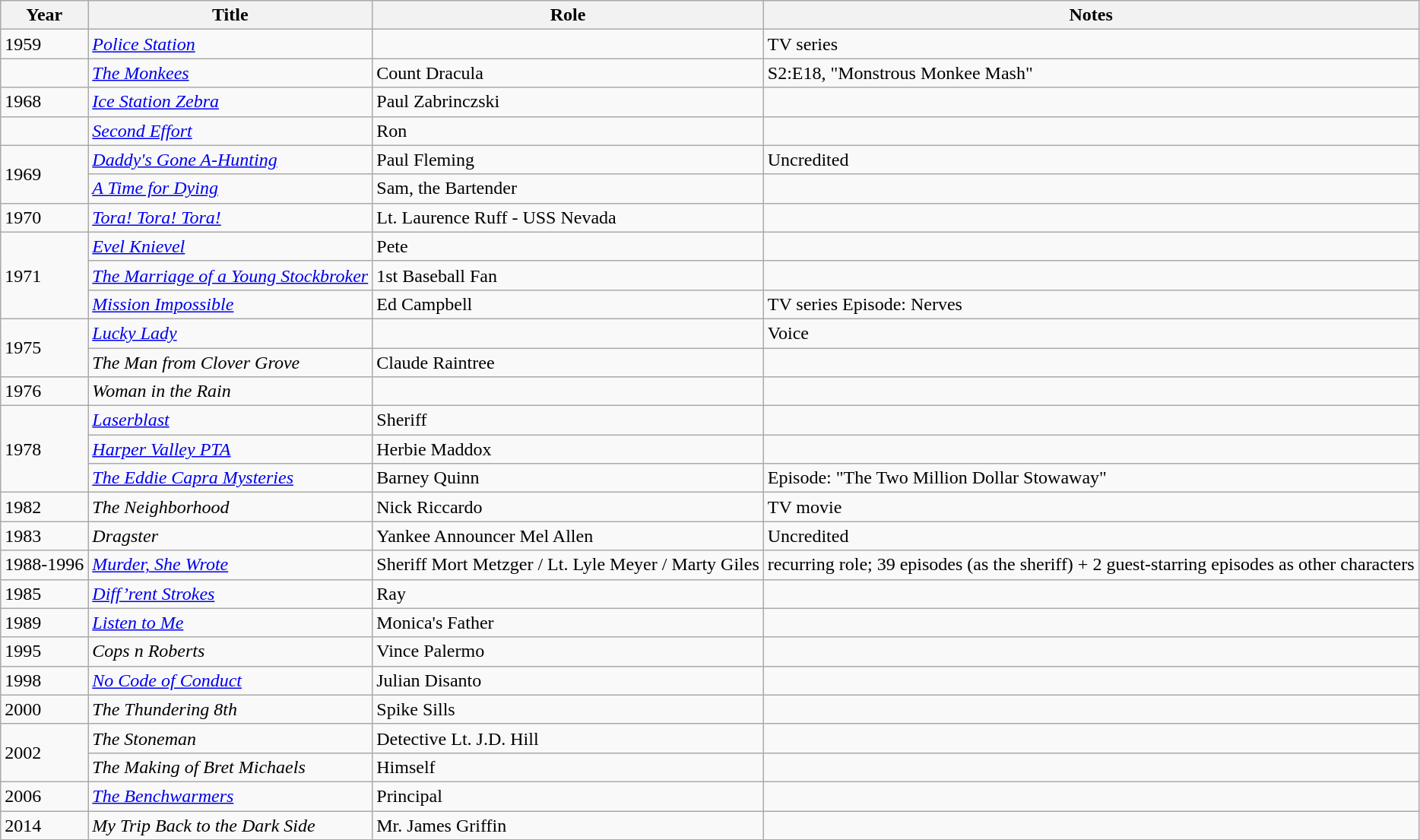<table class="wikitable sortable">
<tr>
<th>Year</th>
<th>Title</th>
<th>Role</th>
<th class = "unsortable">Notes</th>
</tr>
<tr>
<td>1959</td>
<td><em><a href='#'>Police Station</a></em></td>
<td></td>
<td>TV series</td>
</tr>
<tr>
<td></td>
<td><em><a href='#'>The Monkees</a></em></td>
<td>Count Dracula</td>
<td>S2:E18, "Monstrous Monkee Mash"</td>
</tr>
<tr>
<td>1968</td>
<td><em><a href='#'>Ice Station Zebra</a></em></td>
<td>Paul Zabrinczski</td>
<td></td>
</tr>
<tr>
<td></td>
<td><em><a href='#'>Second Effort</a></em></td>
<td>Ron</td>
<td></td>
</tr>
<tr>
<td rowspan=2>1969</td>
<td><em><a href='#'>Daddy's Gone A-Hunting</a></em></td>
<td>Paul Fleming</td>
<td>Uncredited</td>
</tr>
<tr>
<td><em><a href='#'>A Time for Dying</a></em></td>
<td>Sam, the Bartender</td>
<td></td>
</tr>
<tr>
<td>1970</td>
<td><em><a href='#'>Tora! Tora! Tora!</a></em></td>
<td>Lt. Laurence Ruff - USS Nevada</td>
<td></td>
</tr>
<tr>
<td rowspan=3>1971</td>
<td><em><a href='#'>Evel Knievel</a></em></td>
<td>Pete</td>
<td></td>
</tr>
<tr>
<td><em><a href='#'>The Marriage of a Young Stockbroker</a></em></td>
<td>1st Baseball Fan</td>
<td></td>
</tr>
<tr>
<td><em><a href='#'>Mission Impossible</a></em></td>
<td>Ed Campbell</td>
<td>TV series Episode: Nerves</td>
</tr>
<tr>
<td rowspan=2>1975</td>
<td><em><a href='#'>Lucky Lady</a></em></td>
<td></td>
<td>Voice</td>
</tr>
<tr>
<td><em>The Man from Clover Grove</em></td>
<td>Claude Raintree</td>
<td></td>
</tr>
<tr>
<td>1976</td>
<td><em>Woman in the Rain</em></td>
<td></td>
<td></td>
</tr>
<tr>
<td rowspan=3>1978</td>
<td><em><a href='#'>Laserblast</a></em></td>
<td>Sheriff</td>
<td></td>
</tr>
<tr>
<td><em><a href='#'>Harper Valley PTA</a></em></td>
<td>Herbie Maddox</td>
<td></td>
</tr>
<tr>
<td><em><a href='#'>The Eddie Capra Mysteries</a></em></td>
<td>Barney Quinn</td>
<td>Episode: "The Two Million Dollar Stowaway"</td>
</tr>
<tr>
<td>1982</td>
<td><em>The Neighborhood</em></td>
<td>Nick Riccardo</td>
<td>TV movie</td>
</tr>
<tr>
<td>1983</td>
<td><em>Dragster</em></td>
<td>Yankee Announcer Mel Allen</td>
<td>Uncredited</td>
</tr>
<tr>
<td>1988-1996</td>
<td><em><a href='#'>Murder, She Wrote</a></em></td>
<td>Sheriff Mort Metzger / Lt. Lyle Meyer / Marty Giles</td>
<td>recurring role; 39 episodes (as the sheriff) + 2 guest-starring episodes as other characters</td>
</tr>
<tr>
<td>1985</td>
<td><em><a href='#'>Diff’rent Strokes</a></em></td>
<td>Ray</td>
<td></td>
</tr>
<tr>
<td>1989</td>
<td><em><a href='#'>Listen to Me</a></em></td>
<td>Monica's Father</td>
<td></td>
</tr>
<tr>
<td>1995</td>
<td><em>Cops n Roberts</em></td>
<td>Vince Palermo</td>
<td></td>
</tr>
<tr>
<td>1998</td>
<td><em><a href='#'>No Code of Conduct</a></em></td>
<td>Julian Disanto</td>
<td></td>
</tr>
<tr>
<td>2000</td>
<td><em>The Thundering 8th</em></td>
<td>Spike Sills</td>
<td></td>
</tr>
<tr>
<td rowspan=2>2002</td>
<td><em>The Stoneman</em></td>
<td>Detective Lt. J.D. Hill</td>
<td></td>
</tr>
<tr>
<td><em>The Making of Bret Michaels</em></td>
<td>Himself</td>
<td></td>
</tr>
<tr>
<td>2006</td>
<td><em><a href='#'>The Benchwarmers</a></em></td>
<td>Principal</td>
<td></td>
</tr>
<tr>
<td>2014</td>
<td><em>My Trip Back to the Dark Side</em></td>
<td>Mr. James Griffin</td>
<td></td>
</tr>
</table>
